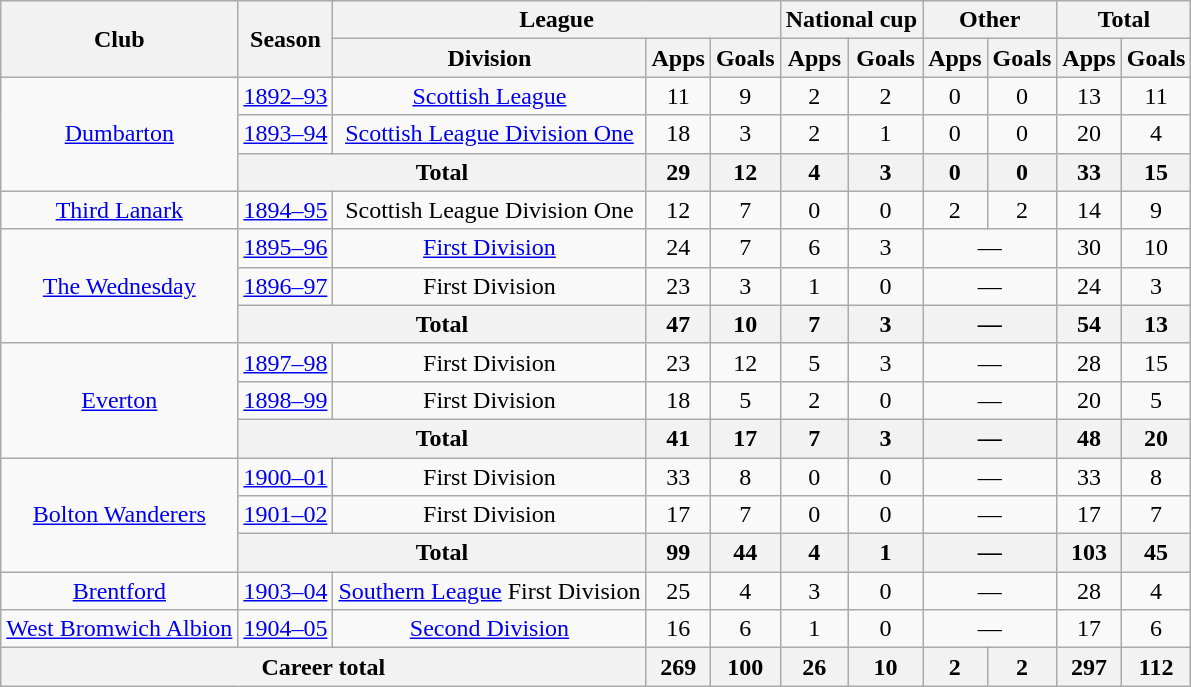<table class="wikitable" style="text-align: center">
<tr>
<th rowspan="2">Club</th>
<th rowspan="2">Season</th>
<th colspan="3">League</th>
<th colspan="2">National cup</th>
<th colspan="2">Other</th>
<th colspan="2">Total</th>
</tr>
<tr>
<th>Division</th>
<th>Apps</th>
<th>Goals</th>
<th>Apps</th>
<th>Goals</th>
<th>Apps</th>
<th>Goals</th>
<th>Apps</th>
<th>Goals</th>
</tr>
<tr>
<td rowspan="3"><a href='#'>Dumbarton</a></td>
<td><a href='#'>1892–93</a></td>
<td><a href='#'>Scottish League</a></td>
<td>11</td>
<td>9</td>
<td>2</td>
<td>2</td>
<td>0</td>
<td>0</td>
<td>13</td>
<td>11</td>
</tr>
<tr>
<td><a href='#'>1893–94</a></td>
<td><a href='#'>Scottish League Division One</a></td>
<td>18</td>
<td>3</td>
<td>2</td>
<td>1</td>
<td>0</td>
<td>0</td>
<td>20</td>
<td>4</td>
</tr>
<tr>
<th colspan="2">Total</th>
<th>29</th>
<th>12</th>
<th>4</th>
<th>3</th>
<th>0</th>
<th>0</th>
<th>33</th>
<th>15</th>
</tr>
<tr>
<td><a href='#'>Third Lanark</a></td>
<td><a href='#'>1894–95</a></td>
<td>Scottish League Division One</td>
<td>12</td>
<td>7</td>
<td>0</td>
<td>0</td>
<td>2</td>
<td>2</td>
<td>14</td>
<td>9</td>
</tr>
<tr>
<td rowspan="3"><a href='#'>The Wednesday</a></td>
<td><a href='#'>1895–96</a></td>
<td><a href='#'>First Division</a></td>
<td>24</td>
<td>7</td>
<td>6</td>
<td>3</td>
<td colspan="2">—</td>
<td>30</td>
<td>10</td>
</tr>
<tr>
<td><a href='#'>1896–97</a></td>
<td>First Division</td>
<td>23</td>
<td>3</td>
<td>1</td>
<td>0</td>
<td colspan="2">—</td>
<td>24</td>
<td>3</td>
</tr>
<tr>
<th colspan="2">Total</th>
<th>47</th>
<th>10</th>
<th>7</th>
<th>3</th>
<th colspan="2">—</th>
<th>54</th>
<th>13</th>
</tr>
<tr>
<td rowspan="3"><a href='#'>Everton</a></td>
<td><a href='#'>1897–98</a></td>
<td>First Division</td>
<td>23</td>
<td>12</td>
<td>5</td>
<td>3</td>
<td colspan="2">—</td>
<td>28</td>
<td>15</td>
</tr>
<tr>
<td><a href='#'>1898–99</a></td>
<td>First Division</td>
<td>18</td>
<td>5</td>
<td>2</td>
<td>0</td>
<td colspan="2">—</td>
<td>20</td>
<td>5</td>
</tr>
<tr>
<th colspan="2">Total</th>
<th>41</th>
<th>17</th>
<th>7</th>
<th>3</th>
<th colspan="2">—</th>
<th>48</th>
<th>20</th>
</tr>
<tr>
<td rowspan="3"><a href='#'>Bolton Wanderers</a></td>
<td><a href='#'>1900–01</a></td>
<td>First Division</td>
<td>33</td>
<td>8</td>
<td>0</td>
<td>0</td>
<td colspan="2">—</td>
<td>33</td>
<td>8</td>
</tr>
<tr>
<td><a href='#'>1901–02</a></td>
<td>First Division</td>
<td>17</td>
<td>7</td>
<td>0</td>
<td>0</td>
<td colspan="2">—</td>
<td>17</td>
<td>7</td>
</tr>
<tr>
<th colspan="2">Total</th>
<th>99</th>
<th>44</th>
<th>4</th>
<th>1</th>
<th colspan="2">—</th>
<th>103</th>
<th>45</th>
</tr>
<tr>
<td><a href='#'>Brentford</a></td>
<td><a href='#'>1903–04</a></td>
<td><a href='#'>Southern League</a> First Division</td>
<td>25</td>
<td>4</td>
<td>3</td>
<td>0</td>
<td colspan="2">—</td>
<td>28</td>
<td>4</td>
</tr>
<tr>
<td><a href='#'>West Bromwich Albion</a></td>
<td><a href='#'>1904–05</a></td>
<td><a href='#'>Second Division</a></td>
<td>16</td>
<td>6</td>
<td>1</td>
<td>0</td>
<td colspan="2">—</td>
<td>17</td>
<td>6</td>
</tr>
<tr>
<th colspan="3">Career total</th>
<th>269</th>
<th>100</th>
<th>26</th>
<th>10</th>
<th>2</th>
<th>2</th>
<th>297</th>
<th>112</th>
</tr>
</table>
